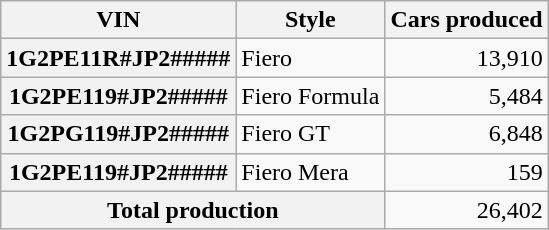<table class="wikitable">
<tr>
<th scope="col">VIN</th>
<th scope="col">Style</th>
<th scope="col">Cars produced</th>
</tr>
<tr>
<th scope="row">1G2PE11R#JP2#####</th>
<td>Fiero</td>
<td style="text-align:right;">13,910</td>
</tr>
<tr>
<th scope="row">1G2PE119#JP2#####</th>
<td>Fiero Formula</td>
<td style="text-align:right;">5,484</td>
</tr>
<tr>
<th scope="row">1G2PG119#JP2#####</th>
<td>Fiero GT</td>
<td style="text-align:right;">6,848</td>
</tr>
<tr>
<th scope="row">1G2PE119#JP2#####</th>
<td>Fiero Mera</td>
<td style="text-align:right;">159</td>
</tr>
<tr>
<th scope="row" colspan="2">Total production</th>
<td style="text-align:right;">26,402</td>
</tr>
</table>
